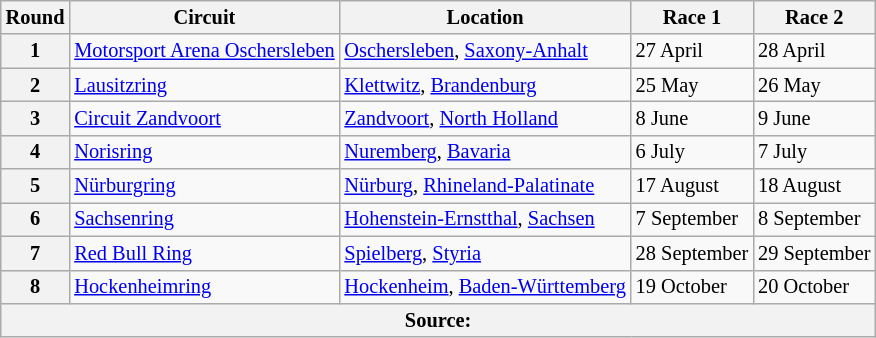<table class="wikitable" style="font-size:85%;">
<tr>
<th>Round</th>
<th>Circuit</th>
<th>Location</th>
<th>Race 1</th>
<th>Race 2</th>
</tr>
<tr>
<th>1</th>
<td> <a href='#'>Motorsport Arena Oschersleben</a></td>
<td><a href='#'>Oschersleben</a>, <a href='#'>Saxony-Anhalt</a></td>
<td>27 April</td>
<td>28 April</td>
</tr>
<tr>
<th>2</th>
<td> <a href='#'>Lausitzring</a></td>
<td><a href='#'>Klettwitz</a>, <a href='#'>Brandenburg</a></td>
<td>25 May</td>
<td>26 May</td>
</tr>
<tr>
<th>3</th>
<td> <a href='#'>Circuit Zandvoort</a></td>
<td><a href='#'>Zandvoort</a>, <a href='#'>North Holland</a></td>
<td>8 June</td>
<td>9 June</td>
</tr>
<tr>
<th>4</th>
<td> <a href='#'>Norisring</a></td>
<td><a href='#'>Nuremberg</a>, <a href='#'>Bavaria</a></td>
<td>6 July</td>
<td>7 July</td>
</tr>
<tr>
<th>5</th>
<td> <a href='#'>Nürburgring</a></td>
<td><a href='#'>Nürburg</a>, <a href='#'>Rhineland-Palatinate</a></td>
<td>17 August</td>
<td>18 August</td>
</tr>
<tr>
<th>6</th>
<td> <a href='#'>Sachsenring</a></td>
<td><a href='#'>Hohenstein-Ernstthal</a>, <a href='#'>Sachsen</a></td>
<td>7 September</td>
<td>8 September</td>
</tr>
<tr>
<th>7</th>
<td> <a href='#'>Red Bull Ring</a></td>
<td><a href='#'>Spielberg</a>, <a href='#'>Styria</a></td>
<td>28 September</td>
<td>29 September</td>
</tr>
<tr>
<th>8</th>
<td> <a href='#'>Hockenheimring</a></td>
<td><a href='#'>Hockenheim</a>, <a href='#'>Baden-Württemberg</a></td>
<td>19 October</td>
<td>20 October</td>
</tr>
<tr>
<th colspan="5">Source:</th>
</tr>
</table>
